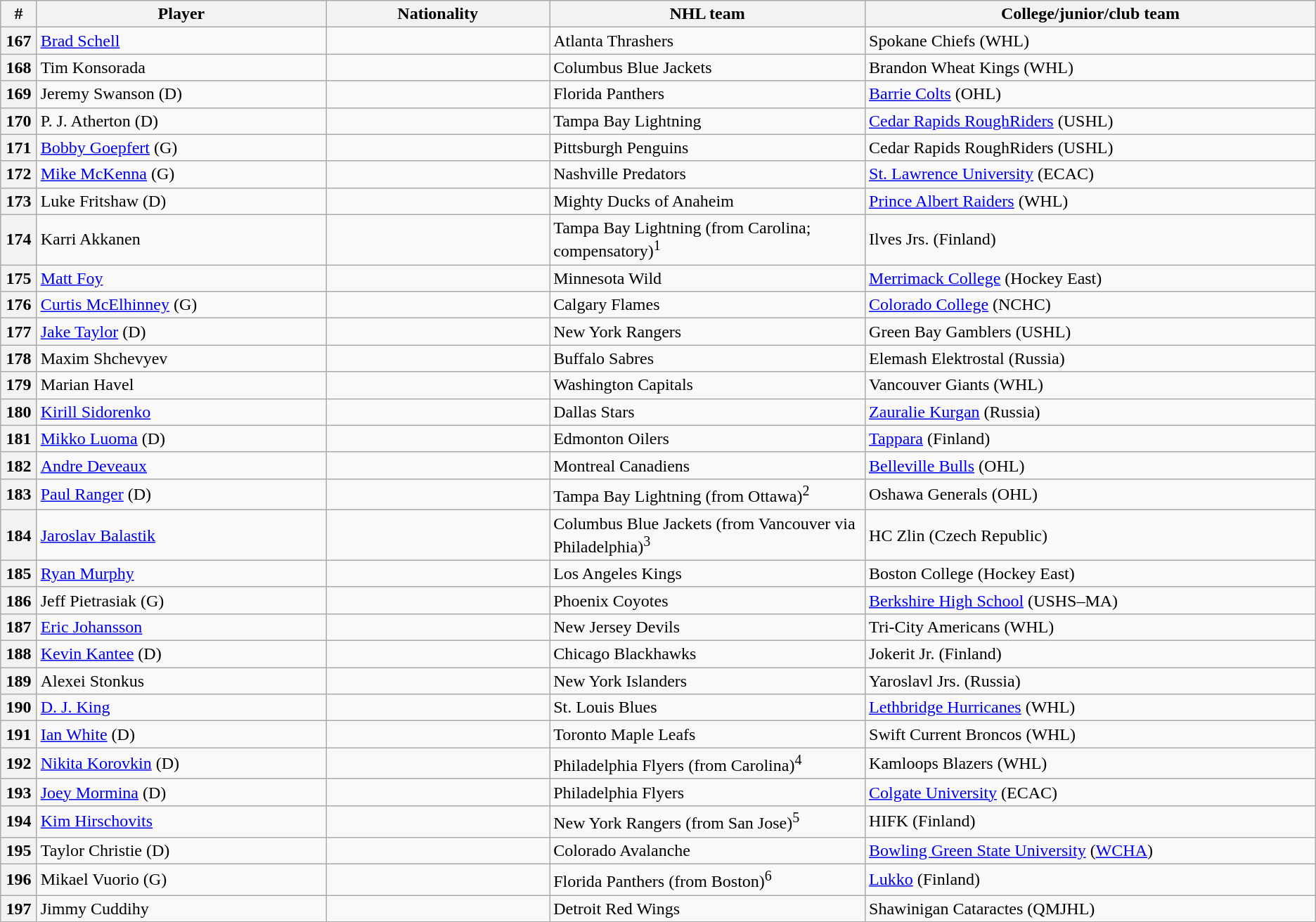<table class="wikitable">
<tr>
<th bgcolor="#DDDDFF" width="2.75%">#</th>
<th bgcolor="#DDDDFF" width="22.0%">Player</th>
<th bgcolor="#DDDDFF" width="17.0%">Nationality</th>
<th bgcolor="#DDDDFF" width="24.0%">NHL team</th>
<th bgcolor="#DDDDFF" width="100.0%">College/junior/club team</th>
</tr>
<tr>
<th>167</th>
<td><a href='#'>Brad Schell</a></td>
<td></td>
<td>Atlanta Thrashers</td>
<td>Spokane Chiefs (WHL)</td>
</tr>
<tr>
<th>168</th>
<td>Tim Konsorada</td>
<td></td>
<td>Columbus Blue Jackets</td>
<td>Brandon Wheat Kings (WHL)</td>
</tr>
<tr>
<th>169</th>
<td>Jeremy Swanson (D)</td>
<td></td>
<td>Florida Panthers</td>
<td><a href='#'>Barrie Colts</a> (OHL)</td>
</tr>
<tr>
<th>170</th>
<td>P. J. Atherton (D)</td>
<td></td>
<td>Tampa Bay Lightning</td>
<td><a href='#'>Cedar Rapids RoughRiders</a> (USHL)</td>
</tr>
<tr>
<th>171</th>
<td><a href='#'>Bobby Goepfert</a> (G)</td>
<td></td>
<td>Pittsburgh Penguins</td>
<td>Cedar Rapids RoughRiders (USHL)</td>
</tr>
<tr>
<th>172</th>
<td><a href='#'>Mike McKenna</a> (G)</td>
<td></td>
<td>Nashville Predators</td>
<td><a href='#'>St. Lawrence University</a> (ECAC)</td>
</tr>
<tr>
<th>173</th>
<td>Luke Fritshaw (D)</td>
<td></td>
<td>Mighty Ducks of Anaheim</td>
<td><a href='#'>Prince Albert Raiders</a> (WHL)</td>
</tr>
<tr>
<th>174</th>
<td>Karri Akkanen</td>
<td></td>
<td>Tampa Bay Lightning (from Carolina; compensatory)<sup>1</sup></td>
<td>Ilves Jrs. (Finland)</td>
</tr>
<tr>
<th>175</th>
<td><a href='#'>Matt Foy</a></td>
<td></td>
<td>Minnesota Wild</td>
<td><a href='#'>Merrimack College</a> (Hockey East)</td>
</tr>
<tr>
<th>176</th>
<td><a href='#'>Curtis McElhinney</a> (G)</td>
<td></td>
<td>Calgary Flames</td>
<td><a href='#'>Colorado College</a> (NCHC)</td>
</tr>
<tr>
<th>177</th>
<td><a href='#'>Jake Taylor</a> (D)</td>
<td></td>
<td>New York Rangers</td>
<td>Green Bay Gamblers (USHL)</td>
</tr>
<tr>
<th>178</th>
<td>Maxim Shchevyev</td>
<td></td>
<td>Buffalo Sabres</td>
<td>Elemash Elektrostal (Russia)</td>
</tr>
<tr>
<th>179</th>
<td>Marian Havel</td>
<td></td>
<td>Washington Capitals</td>
<td>Vancouver Giants (WHL)</td>
</tr>
<tr>
<th>180</th>
<td><a href='#'>Kirill Sidorenko</a></td>
<td></td>
<td>Dallas Stars</td>
<td><a href='#'>Zauralie Kurgan</a> (Russia)</td>
</tr>
<tr>
<th>181</th>
<td><a href='#'>Mikko Luoma</a> (D)</td>
<td></td>
<td>Edmonton Oilers</td>
<td><a href='#'>Tappara</a> (Finland)</td>
</tr>
<tr>
<th>182</th>
<td><a href='#'>Andre Deveaux</a></td>
<td></td>
<td>Montreal Canadiens</td>
<td><a href='#'>Belleville Bulls</a> (OHL)</td>
</tr>
<tr>
<th>183</th>
<td><a href='#'>Paul Ranger</a> (D)</td>
<td></td>
<td>Tampa Bay Lightning (from Ottawa)<sup>2</sup></td>
<td>Oshawa Generals (OHL)</td>
</tr>
<tr>
<th>184</th>
<td><a href='#'>Jaroslav Balastik</a></td>
<td></td>
<td>Columbus Blue Jackets (from Vancouver via Philadelphia)<sup>3</sup></td>
<td>HC Zlin (Czech Republic)</td>
</tr>
<tr>
<th>185</th>
<td><a href='#'>Ryan Murphy</a></td>
<td></td>
<td>Los Angeles Kings</td>
<td>Boston College (Hockey East)</td>
</tr>
<tr>
<th>186</th>
<td>Jeff Pietrasiak (G)</td>
<td></td>
<td>Phoenix Coyotes</td>
<td><a href='#'>Berkshire High School</a> (USHS–MA)</td>
</tr>
<tr>
<th>187</th>
<td><a href='#'>Eric Johansson</a></td>
<td></td>
<td>New Jersey Devils</td>
<td>Tri-City Americans (WHL)</td>
</tr>
<tr>
<th>188</th>
<td><a href='#'>Kevin Kantee</a> (D)</td>
<td></td>
<td>Chicago Blackhawks</td>
<td>Jokerit Jr. (Finland)</td>
</tr>
<tr>
<th>189</th>
<td>Alexei Stonkus</td>
<td></td>
<td>New York Islanders</td>
<td>Yaroslavl Jrs. (Russia)</td>
</tr>
<tr>
<th>190</th>
<td><a href='#'>D. J. King</a></td>
<td></td>
<td>St. Louis Blues</td>
<td><a href='#'>Lethbridge Hurricanes</a> (WHL)</td>
</tr>
<tr>
<th>191</th>
<td><a href='#'>Ian White</a> (D)</td>
<td></td>
<td>Toronto Maple Leafs</td>
<td>Swift Current Broncos (WHL)</td>
</tr>
<tr>
<th>192</th>
<td><a href='#'>Nikita Korovkin</a> (D)</td>
<td></td>
<td>Philadelphia Flyers (from Carolina)<sup>4</sup></td>
<td>Kamloops Blazers (WHL)</td>
</tr>
<tr>
<th>193</th>
<td><a href='#'>Joey Mormina</a> (D)</td>
<td></td>
<td>Philadelphia Flyers</td>
<td><a href='#'>Colgate University</a> (ECAC)</td>
</tr>
<tr>
<th>194</th>
<td><a href='#'>Kim Hirschovits</a></td>
<td></td>
<td>New York Rangers (from San Jose)<sup>5</sup></td>
<td>HIFK (Finland)</td>
</tr>
<tr>
<th>195</th>
<td>Taylor Christie (D)</td>
<td></td>
<td>Colorado Avalanche</td>
<td><a href='#'>Bowling Green State University</a> (<a href='#'>WCHA</a>)</td>
</tr>
<tr>
<th>196</th>
<td>Mikael Vuorio (G)</td>
<td></td>
<td>Florida Panthers (from Boston)<sup>6</sup></td>
<td><a href='#'>Lukko</a> (Finland)</td>
</tr>
<tr>
<th>197</th>
<td>Jimmy Cuddihy</td>
<td></td>
<td>Detroit Red Wings</td>
<td>Shawinigan Cataractes (QMJHL)</td>
</tr>
</table>
